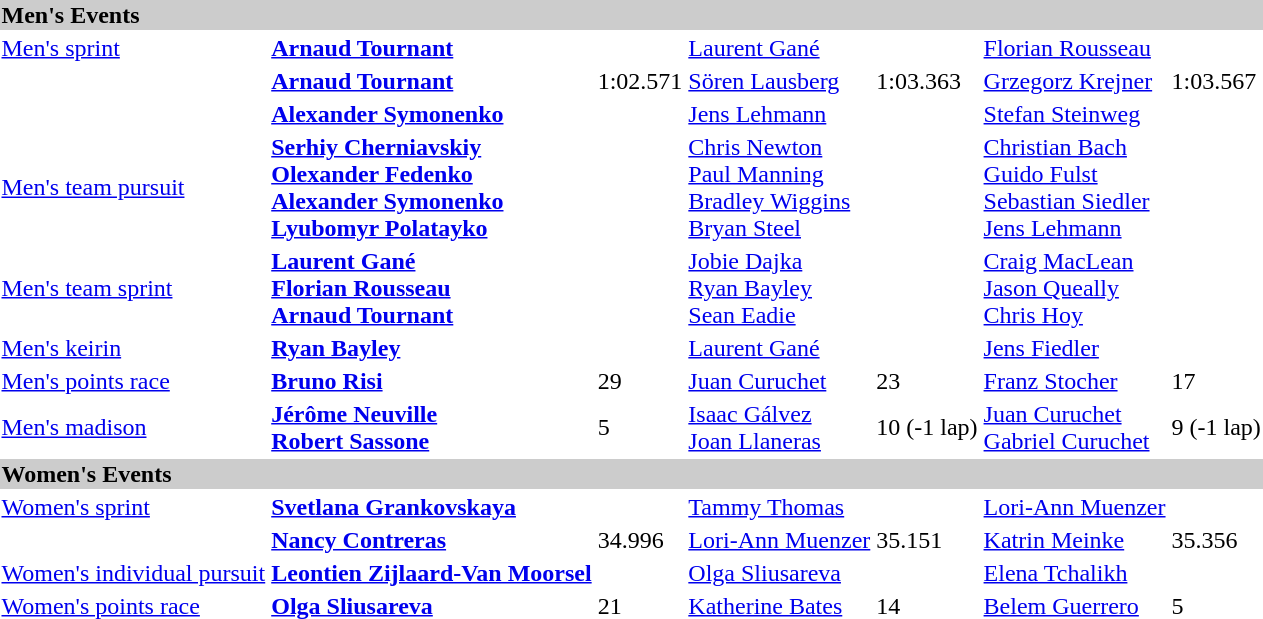<table>
<tr bgcolor="#cccccc">
<td colspan=7><strong>Men's Events</strong></td>
</tr>
<tr>
<td><a href='#'>Men's sprint</a> <br></td>
<td><strong><a href='#'>Arnaud Tournant</a></strong><br></td>
<td></td>
<td><a href='#'>Laurent Gané</a><br></td>
<td></td>
<td><a href='#'>Florian Rousseau</a><br></td>
<td></td>
</tr>
<tr>
<td><br></td>
<td><strong><a href='#'>Arnaud Tournant</a></strong><br></td>
<td>1:02.571</td>
<td><a href='#'>Sören Lausberg</a><br></td>
<td>1:03.363</td>
<td><a href='#'>Grzegorz Krejner</a><br></td>
<td>1:03.567</td>
</tr>
<tr>
<td><br></td>
<td><strong><a href='#'>Alexander Symonenko</a></strong><br></td>
<td></td>
<td><a href='#'>Jens Lehmann</a><br></td>
<td></td>
<td><a href='#'>Stefan Steinweg</a><br></td>
<td></td>
</tr>
<tr>
<td><a href='#'>Men's team pursuit</a><br></td>
<td><strong><a href='#'>Serhiy Cherniavskiy</a><br><a href='#'>Olexander Fedenko</a><br><a href='#'>Alexander Symonenko</a><br><a href='#'>Lyubomyr Polatayko</a></strong><br></td>
<td></td>
<td><a href='#'>Chris Newton</a><br><a href='#'>Paul Manning</a><br><a href='#'>Bradley Wiggins</a><br><a href='#'>Bryan Steel</a><br></td>
<td></td>
<td><a href='#'>Christian Bach</a><br><a href='#'>Guido Fulst</a><br><a href='#'>Sebastian Siedler</a><br><a href='#'>Jens Lehmann</a><br></td>
<td></td>
</tr>
<tr>
<td><a href='#'>Men's team sprint</a><br></td>
<td><strong><a href='#'>Laurent Gané</a><br><a href='#'>Florian Rousseau</a><br><a href='#'>Arnaud Tournant</a></strong><br></td>
<td></td>
<td><a href='#'>Jobie Dajka</a><br><a href='#'>Ryan Bayley</a><br><a href='#'>Sean Eadie</a><br></td>
<td></td>
<td><a href='#'>Craig MacLean</a><br><a href='#'>Jason Queally</a><br><a href='#'>Chris Hoy</a><br></td>
<td></td>
</tr>
<tr>
<td><a href='#'>Men's keirin</a><br></td>
<td><strong><a href='#'>Ryan Bayley</a></strong><br></td>
<td></td>
<td><a href='#'>Laurent Gané</a><br></td>
<td></td>
<td><a href='#'>Jens Fiedler</a><br></td>
<td></td>
</tr>
<tr>
<td><a href='#'>Men's points race</a><br></td>
<td><strong><a href='#'>Bruno Risi</a></strong><br></td>
<td>29</td>
<td><a href='#'>Juan Curuchet</a><br></td>
<td>23</td>
<td><a href='#'>Franz Stocher</a><br></td>
<td>17</td>
</tr>
<tr>
<td><a href='#'>Men's madison</a><br></td>
<td><strong><a href='#'>Jérôme Neuville</a></strong><br><strong><a href='#'>Robert Sassone</a></strong><br></td>
<td>5</td>
<td><a href='#'>Isaac Gálvez</a><br><a href='#'>Joan Llaneras</a><br></td>
<td>10 (-1 lap)</td>
<td><a href='#'>Juan Curuchet</a><br><a href='#'>Gabriel Curuchet</a><br></td>
<td>9 (-1 lap)</td>
</tr>
<tr bgcolor="#cccccc">
<td colspan=7><strong>Women's Events</strong></td>
</tr>
<tr>
<td><a href='#'>Women's sprint</a> <br></td>
<td><strong><a href='#'>Svetlana Grankovskaya</a></strong><br></td>
<td></td>
<td><a href='#'>Tammy Thomas</a><br></td>
<td></td>
<td><a href='#'>Lori-Ann Muenzer</a><br></td>
<td></td>
</tr>
<tr>
<td><br></td>
<td><strong><a href='#'>Nancy Contreras</a></strong><br></td>
<td>34.996</td>
<td><a href='#'>Lori-Ann Muenzer</a><br></td>
<td>35.151</td>
<td><a href='#'>Katrin Meinke</a><br></td>
<td>35.356</td>
</tr>
<tr>
<td><a href='#'>Women's individual pursuit</a><br></td>
<td><strong><a href='#'>Leontien Zijlaard-Van Moorsel</a></strong><br></td>
<td></td>
<td><a href='#'>Olga Sliusareva</a><br></td>
<td></td>
<td><a href='#'>Elena Tchalikh</a><br></td>
<td></td>
</tr>
<tr>
<td><a href='#'>Women's points race</a><br></td>
<td><strong><a href='#'>Olga Sliusareva</a></strong><br></td>
<td>21</td>
<td><a href='#'>Katherine Bates</a><br></td>
<td>14</td>
<td><a href='#'>Belem Guerrero</a><br></td>
<td>5</td>
</tr>
<tr>
</tr>
</table>
